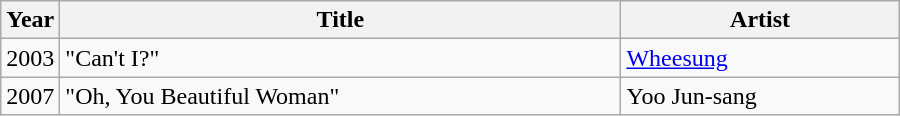<table class="wikitable" style="width:600px">
<tr>
<th width=10>Year</th>
<th scope="col">Title</th>
<th>Artist</th>
</tr>
<tr>
<td>2003</td>
<td>"Can't I?"</td>
<td><a href='#'>Wheesung</a></td>
</tr>
<tr>
<td>2007</td>
<td>"Oh, You Beautiful Woman"</td>
<td>Yoo Jun-sang</td>
</tr>
</table>
